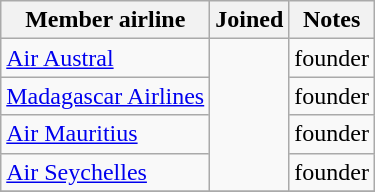<table class="wikitable" style="border-collapse:collapse">
<tr>
<th>Member airline</th>
<th>Joined</th>
<th>Notes</th>
</tr>
<tr>
<td> <a href='#'>Air Austral</a></td>
<td align=center rowspan = 4></td>
<td>founder</td>
</tr>
<tr>
<td> <a href='#'>Madagascar Airlines</a></td>
<td>founder</td>
</tr>
<tr>
<td> <a href='#'>Air Mauritius</a></td>
<td>founder</td>
</tr>
<tr>
<td> <a href='#'>Air Seychelles</a></td>
<td>founder</td>
</tr>
<tr>
</tr>
</table>
